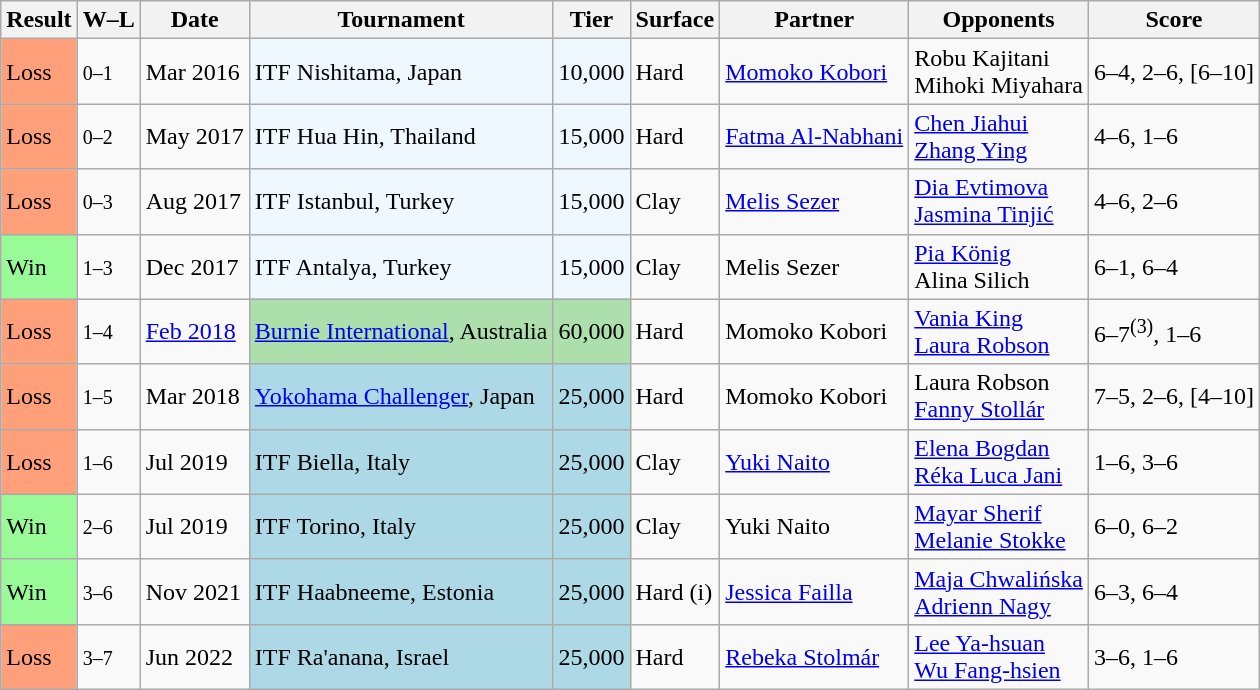<table class="sortable wikitable">
<tr>
<th>Result</th>
<th class="unsortable">W–L</th>
<th>Date</th>
<th>Tournament</th>
<th>Tier</th>
<th>Surface</th>
<th>Partner</th>
<th>Opponents</th>
<th class="unsortable">Score</th>
</tr>
<tr>
<td style="background:#ffa07a;">Loss</td>
<td><small>0–1</small></td>
<td>Mar 2016</td>
<td style="background:#f0f8ff;">ITF Nishitama, Japan</td>
<td style="background:#f0f8ff;">10,000</td>
<td>Hard</td>
<td> <a href='#'>Momoko Kobori</a></td>
<td> Robu Kajitani <br>  Mihoki Miyahara</td>
<td>6–4, 2–6, [6–10]</td>
</tr>
<tr>
<td style="background:#ffa07a;">Loss</td>
<td><small>0–2</small></td>
<td>May 2017</td>
<td style="background:#f0f8ff;">ITF Hua Hin, Thailand</td>
<td style="background:#f0f8ff;">15,000</td>
<td>Hard</td>
<td> <a href='#'>Fatma Al-Nabhani</a></td>
<td> <a href='#'>Chen Jiahui</a> <br>  <a href='#'>Zhang Ying</a></td>
<td>4–6, 1–6</td>
</tr>
<tr>
<td style="background:#ffa07a;">Loss</td>
<td><small>0–3</small></td>
<td>Aug 2017</td>
<td style="background:#f0f8ff;">ITF Istanbul, Turkey</td>
<td style="background:#f0f8ff;">15,000</td>
<td>Clay</td>
<td> <a href='#'>Melis Sezer</a></td>
<td> <a href='#'>Dia Evtimova</a> <br>  <a href='#'>Jasmina Tinjić</a></td>
<td>4–6, 2–6</td>
</tr>
<tr>
<td style="background:#98fb98;">Win</td>
<td><small>1–3</small></td>
<td>Dec 2017</td>
<td style="background:#f0f8ff;">ITF Antalya, Turkey</td>
<td style="background:#f0f8ff;">15,000</td>
<td>Clay</td>
<td> Melis Sezer</td>
<td> <a href='#'>Pia König</a> <br>  Alina Silich</td>
<td>6–1, 6–4</td>
</tr>
<tr>
<td style="background:#ffa07a;">Loss</td>
<td><small>1–4</small></td>
<td><a href='#'>Feb 2018</a></td>
<td style="background:#addfad;"><a href='#'>Burnie International</a>, Australia</td>
<td style="background:#addfad;">60,000</td>
<td>Hard</td>
<td> Momoko Kobori</td>
<td> <a href='#'>Vania King</a> <br>  <a href='#'>Laura Robson</a></td>
<td>6–7<sup>(3)</sup>, 1–6</td>
</tr>
<tr>
<td style="background:#ffa07a;">Loss</td>
<td><small>1–5</small></td>
<td>Mar 2018</td>
<td style="background:lightblue;"><a href='#'>Yokohama Challenger</a>, Japan</td>
<td style="background:lightblue;">25,000</td>
<td>Hard</td>
<td> Momoko Kobori</td>
<td> Laura Robson <br>  <a href='#'>Fanny Stollár</a></td>
<td>7–5, 2–6, [4–10]</td>
</tr>
<tr>
<td style="background:#ffa07a;">Loss</td>
<td><small>1–6</small></td>
<td>Jul 2019</td>
<td style="background:lightblue;">ITF Biella, Italy</td>
<td style="background:lightblue;">25,000</td>
<td>Clay</td>
<td> <a href='#'>Yuki Naito</a></td>
<td> <a href='#'>Elena Bogdan</a> <br>  <a href='#'>Réka Luca Jani</a></td>
<td>1–6, 3–6</td>
</tr>
<tr>
<td style="background:#98fb98;">Win</td>
<td><small>2–6</small></td>
<td>Jul 2019</td>
<td style="background:lightblue;">ITF Torino, Italy</td>
<td style="background:lightblue;">25,000</td>
<td>Clay</td>
<td> Yuki Naito</td>
<td> <a href='#'>Mayar Sherif</a> <br>  <a href='#'>Melanie Stokke</a></td>
<td>6–0, 6–2</td>
</tr>
<tr>
<td style="background:#98fb98;">Win</td>
<td><small>3–6</small></td>
<td>Nov 2021</td>
<td style="background:lightblue;">ITF Haabneeme, Estonia</td>
<td style="background:lightblue;">25,000</td>
<td>Hard (i)</td>
<td> <a href='#'>Jessica Failla</a></td>
<td> <a href='#'>Maja Chwalińska</a> <br>  <a href='#'>Adrienn Nagy</a></td>
<td>6–3, 6–4</td>
</tr>
<tr>
<td style="background:#ffa07a;">Loss</td>
<td><small>3–7</small></td>
<td>Jun 2022</td>
<td style="background:lightblue;">ITF Ra'anana, Israel</td>
<td style="background:lightblue;">25,000</td>
<td>Hard</td>
<td> <a href='#'>Rebeka Stolmár</a></td>
<td> <a href='#'>Lee Ya-hsuan</a> <br>  <a href='#'>Wu Fang-hsien</a></td>
<td>3–6, 1–6</td>
</tr>
</table>
